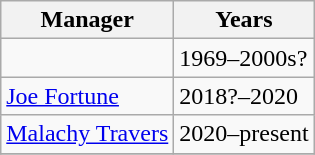<table class="wikitable">
<tr>
<th>Manager</th>
<th>Years</th>
</tr>
<tr>
<td></td>
<td>1969–2000s?</td>
</tr>
<tr>
<td><a href='#'>Joe Fortune</a></td>
<td> 2018?–2020</td>
</tr>
<tr>
<td><a href='#'>Malachy Travers</a></td>
<td>2020–present</td>
</tr>
<tr>
</tr>
</table>
